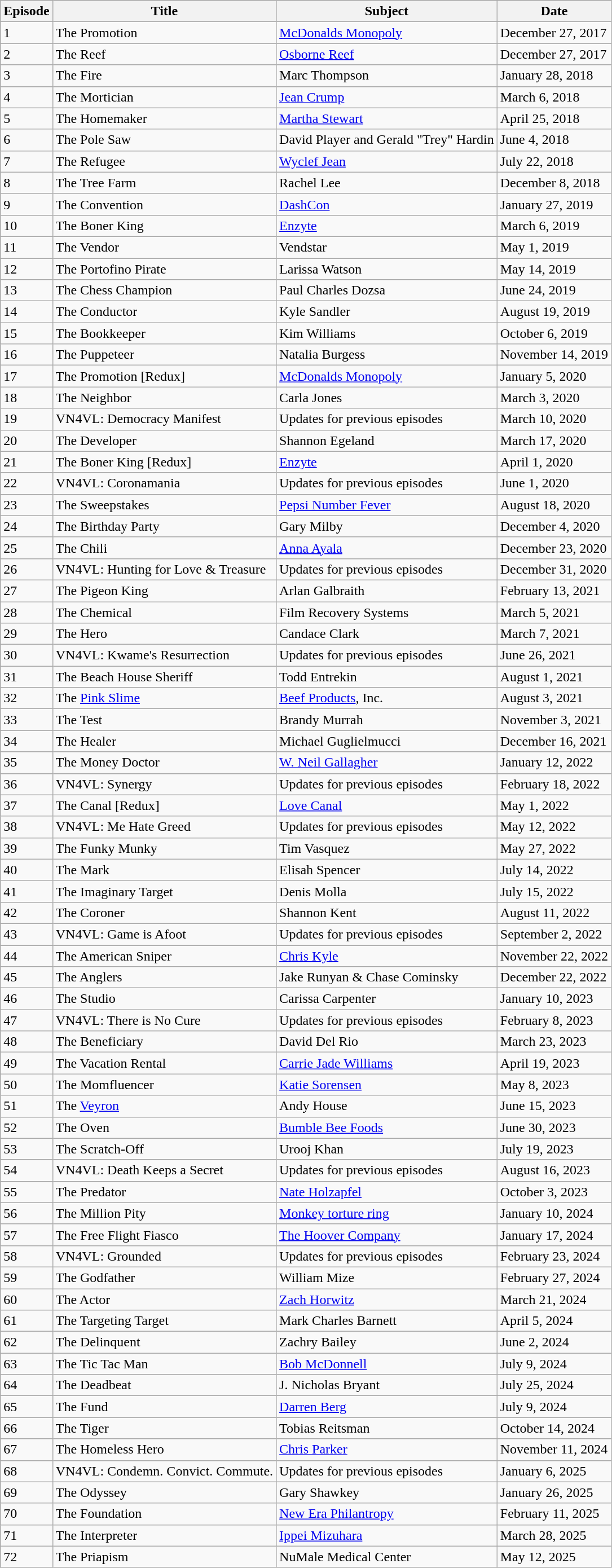<table class="wikitable">
<tr>
<th>Episode</th>
<th>Title</th>
<th>Subject</th>
<th>Date</th>
</tr>
<tr>
<td>1</td>
<td>The Promotion</td>
<td><a href='#'>McDonalds Monopoly</a></td>
<td>December 27, 2017</td>
</tr>
<tr>
<td>2</td>
<td>The Reef</td>
<td><a href='#'>Osborne Reef</a></td>
<td>December 27, 2017</td>
</tr>
<tr>
<td>3</td>
<td>The Fire</td>
<td>Marc Thompson</td>
<td>January 28, 2018</td>
</tr>
<tr>
<td>4</td>
<td>The Mortician</td>
<td><a href='#'>Jean Crump</a></td>
<td>March 6, 2018</td>
</tr>
<tr>
<td>5</td>
<td>The Homemaker</td>
<td><a href='#'>Martha Stewart</a></td>
<td>April 25, 2018</td>
</tr>
<tr>
<td>6</td>
<td>The Pole Saw</td>
<td>David Player and Gerald "Trey" Hardin</td>
<td>June 4, 2018</td>
</tr>
<tr>
<td>7</td>
<td>The Refugee</td>
<td><a href='#'>Wyclef Jean</a></td>
<td>July 22, 2018</td>
</tr>
<tr>
<td>8</td>
<td>The Tree Farm</td>
<td>Rachel Lee</td>
<td>December 8, 2018</td>
</tr>
<tr>
<td>9</td>
<td>The Convention</td>
<td><a href='#'>DashCon</a></td>
<td>January 27, 2019</td>
</tr>
<tr>
<td>10</td>
<td>The Boner King</td>
<td><a href='#'>Enzyte</a></td>
<td>March 6, 2019</td>
</tr>
<tr>
<td>11</td>
<td>The Vendor</td>
<td>Vendstar</td>
<td>May 1, 2019</td>
</tr>
<tr>
<td>12</td>
<td>The Portofino Pirate</td>
<td>Larissa Watson</td>
<td>May 14, 2019</td>
</tr>
<tr>
<td>13</td>
<td>The Chess Champion</td>
<td>Paul Charles Dozsa</td>
<td>June 24, 2019</td>
</tr>
<tr>
<td>14</td>
<td>The Conductor</td>
<td>Kyle Sandler</td>
<td>August 19, 2019</td>
</tr>
<tr>
<td>15</td>
<td>The Bookkeeper</td>
<td>Kim Williams</td>
<td>October 6, 2019</td>
</tr>
<tr>
<td>16</td>
<td>The Puppeteer</td>
<td>Natalia Burgess</td>
<td>November 14, 2019</td>
</tr>
<tr>
<td>17</td>
<td>The Promotion [Redux]</td>
<td><a href='#'>McDonalds Monopoly</a></td>
<td>January 5, 2020</td>
</tr>
<tr>
<td>18</td>
<td>The Neighbor</td>
<td>Carla Jones</td>
<td>March 3, 2020</td>
</tr>
<tr>
<td>19</td>
<td>VN4VL: Democracy Manifest</td>
<td>Updates for previous episodes</td>
<td>March 10, 2020</td>
</tr>
<tr>
<td>20</td>
<td>The Developer</td>
<td>Shannon Egeland</td>
<td>March 17, 2020</td>
</tr>
<tr>
<td>21</td>
<td>The Boner King [Redux]</td>
<td><a href='#'>Enzyte</a></td>
<td>April 1, 2020</td>
</tr>
<tr>
<td>22</td>
<td>VN4VL: Coronamania</td>
<td>Updates for previous episodes</td>
<td>June 1, 2020</td>
</tr>
<tr>
<td>23</td>
<td>The Sweepstakes</td>
<td><a href='#'>Pepsi Number Fever</a></td>
<td>August 18, 2020</td>
</tr>
<tr>
<td>24</td>
<td>The Birthday Party</td>
<td>Gary Milby</td>
<td>December 4, 2020</td>
</tr>
<tr>
<td>25</td>
<td>The Chili</td>
<td><a href='#'>Anna Ayala</a></td>
<td>December 23, 2020</td>
</tr>
<tr>
<td>26</td>
<td>VN4VL: Hunting for Love & Treasure</td>
<td>Updates for previous episodes</td>
<td>December 31, 2020</td>
</tr>
<tr>
<td>27</td>
<td>The Pigeon King</td>
<td>Arlan Galbraith</td>
<td>February 13, 2021</td>
</tr>
<tr>
<td>28</td>
<td>The Chemical</td>
<td>Film Recovery Systems</td>
<td>March 5, 2021</td>
</tr>
<tr>
<td>29</td>
<td>The Hero</td>
<td>Candace Clark</td>
<td>March 7, 2021</td>
</tr>
<tr>
<td>30</td>
<td>VN4VL: Kwame's Resurrection</td>
<td>Updates for previous episodes</td>
<td>June 26, 2021</td>
</tr>
<tr>
<td>31</td>
<td>The Beach House Sheriff</td>
<td>Todd Entrekin</td>
<td>August 1, 2021</td>
</tr>
<tr>
<td>32</td>
<td>The <a href='#'>Pink Slime</a></td>
<td><a href='#'>Beef Products</a>, Inc.</td>
<td>August 3, 2021</td>
</tr>
<tr>
<td>33</td>
<td>The Test</td>
<td>Brandy Murrah</td>
<td>November 3, 2021</td>
</tr>
<tr>
<td>34</td>
<td>The Healer</td>
<td>Michael Guglielmucci</td>
<td>December 16, 2021</td>
</tr>
<tr>
<td>35</td>
<td>The Money Doctor</td>
<td><a href='#'>W. Neil Gallagher</a></td>
<td>January 12, 2022</td>
</tr>
<tr>
<td>36</td>
<td>VN4VL: Synergy</td>
<td>Updates for previous episodes</td>
<td>February 18, 2022</td>
</tr>
<tr>
<td>37</td>
<td>The Canal [Redux]</td>
<td><a href='#'>Love Canal</a></td>
<td>May 1, 2022</td>
</tr>
<tr>
<td>38</td>
<td>VN4VL: Me Hate Greed</td>
<td>Updates for previous episodes</td>
<td>May 12, 2022</td>
</tr>
<tr>
<td>39</td>
<td>The Funky Munky</td>
<td>Tim Vasquez</td>
<td>May 27, 2022</td>
</tr>
<tr>
<td>40</td>
<td>The Mark</td>
<td>Elisah Spencer</td>
<td>July 14, 2022</td>
</tr>
<tr>
<td>41</td>
<td>The Imaginary Target</td>
<td>Denis Molla</td>
<td>July 15, 2022</td>
</tr>
<tr>
<td>42</td>
<td>The Coroner</td>
<td>Shannon Kent</td>
<td>August 11, 2022</td>
</tr>
<tr>
<td>43</td>
<td>VN4VL: Game is Afoot</td>
<td>Updates for previous episodes</td>
<td>September 2, 2022</td>
</tr>
<tr>
<td>44</td>
<td>The American Sniper</td>
<td><a href='#'>Chris Kyle</a></td>
<td>November 22, 2022</td>
</tr>
<tr>
<td>45</td>
<td>The Anglers</td>
<td>Jake Runyan & Chase Cominsky</td>
<td>December 22, 2022</td>
</tr>
<tr>
<td>46</td>
<td>The Studio</td>
<td>Carissa Carpenter</td>
<td>January 10, 2023</td>
</tr>
<tr>
<td>47</td>
<td>VN4VL: There is No Cure</td>
<td>Updates for previous episodes</td>
<td>February 8, 2023</td>
</tr>
<tr>
<td>48</td>
<td>The Beneficiary</td>
<td>David Del Rio</td>
<td>March 23, 2023</td>
</tr>
<tr>
<td>49</td>
<td>The Vacation Rental</td>
<td><a href='#'>Carrie Jade Williams</a></td>
<td>April 19, 2023</td>
</tr>
<tr>
<td>50</td>
<td>The Momfluencer</td>
<td><a href='#'>Katie Sorensen</a></td>
<td>May 8, 2023</td>
</tr>
<tr>
<td>51</td>
<td>The <a href='#'>Veyron</a></td>
<td>Andy House</td>
<td>June 15, 2023</td>
</tr>
<tr>
<td>52</td>
<td>The Oven</td>
<td><a href='#'>Bumble Bee Foods</a></td>
<td>June 30, 2023</td>
</tr>
<tr>
<td>53</td>
<td>The Scratch-Off</td>
<td>Urooj Khan</td>
<td>July 19, 2023</td>
</tr>
<tr>
<td>54</td>
<td>VN4VL: Death Keeps a Secret</td>
<td>Updates for previous episodes</td>
<td>August 16, 2023</td>
</tr>
<tr>
<td>55</td>
<td>The Predator</td>
<td><a href='#'>Nate Holzapfel</a></td>
<td>October 3, 2023</td>
</tr>
<tr>
<td>56</td>
<td>The Million Pity</td>
<td><a href='#'>Monkey torture ring</a></td>
<td>January 10, 2024</td>
</tr>
<tr>
<td>57</td>
<td>The Free Flight Fiasco</td>
<td><a href='#'>The Hoover Company</a></td>
<td>January 17, 2024</td>
</tr>
<tr>
<td>58</td>
<td>VN4VL: Grounded</td>
<td>Updates for previous episodes</td>
<td>February 23, 2024</td>
</tr>
<tr>
<td>59</td>
<td>The Godfather</td>
<td>William Mize</td>
<td>February 27, 2024</td>
</tr>
<tr>
<td>60</td>
<td>The Actor</td>
<td><a href='#'>Zach Horwitz</a></td>
<td>March 21, 2024</td>
</tr>
<tr>
<td>61</td>
<td>The Targeting Target</td>
<td>Mark Charles Barnett</td>
<td>April 5, 2024</td>
</tr>
<tr>
<td>62</td>
<td>The Delinquent</td>
<td>Zachry Bailey</td>
<td>June 2, 2024</td>
</tr>
<tr>
<td>63</td>
<td>The Tic Tac Man</td>
<td><a href='#'>Bob McDonnell</a></td>
<td>July 9, 2024</td>
</tr>
<tr>
<td>64</td>
<td>The Deadbeat</td>
<td>J. Nicholas Bryant</td>
<td>July 25, 2024</td>
</tr>
<tr>
<td>65</td>
<td>The Fund</td>
<td><a href='#'>Darren Berg</a></td>
<td>July 9, 2024</td>
</tr>
<tr>
<td>66</td>
<td>The Tiger</td>
<td>Tobias Reitsman</td>
<td>October 14, 2024</td>
</tr>
<tr>
<td>67</td>
<td>The Homeless Hero</td>
<td><a href='#'>Chris Parker</a></td>
<td>November 11, 2024</td>
</tr>
<tr>
<td>68</td>
<td>VN4VL: Condemn. Convict. Commute.</td>
<td>Updates for previous episodes</td>
<td>January 6, 2025</td>
</tr>
<tr>
<td>69</td>
<td>The Odyssey</td>
<td>Gary Shawkey</td>
<td>January 26, 2025</td>
</tr>
<tr>
<td>70</td>
<td>The Foundation</td>
<td><a href='#'>New Era Philantropy</a></td>
<td>February 11, 2025</td>
</tr>
<tr>
<td>71</td>
<td>The Interpreter</td>
<td><a href='#'>Ippei Mizuhara</a></td>
<td>March 28, 2025</td>
</tr>
<tr>
<td>72</td>
<td>The Priapism</td>
<td>NuMale Medical Center</td>
<td>May 12, 2025</td>
</tr>
</table>
